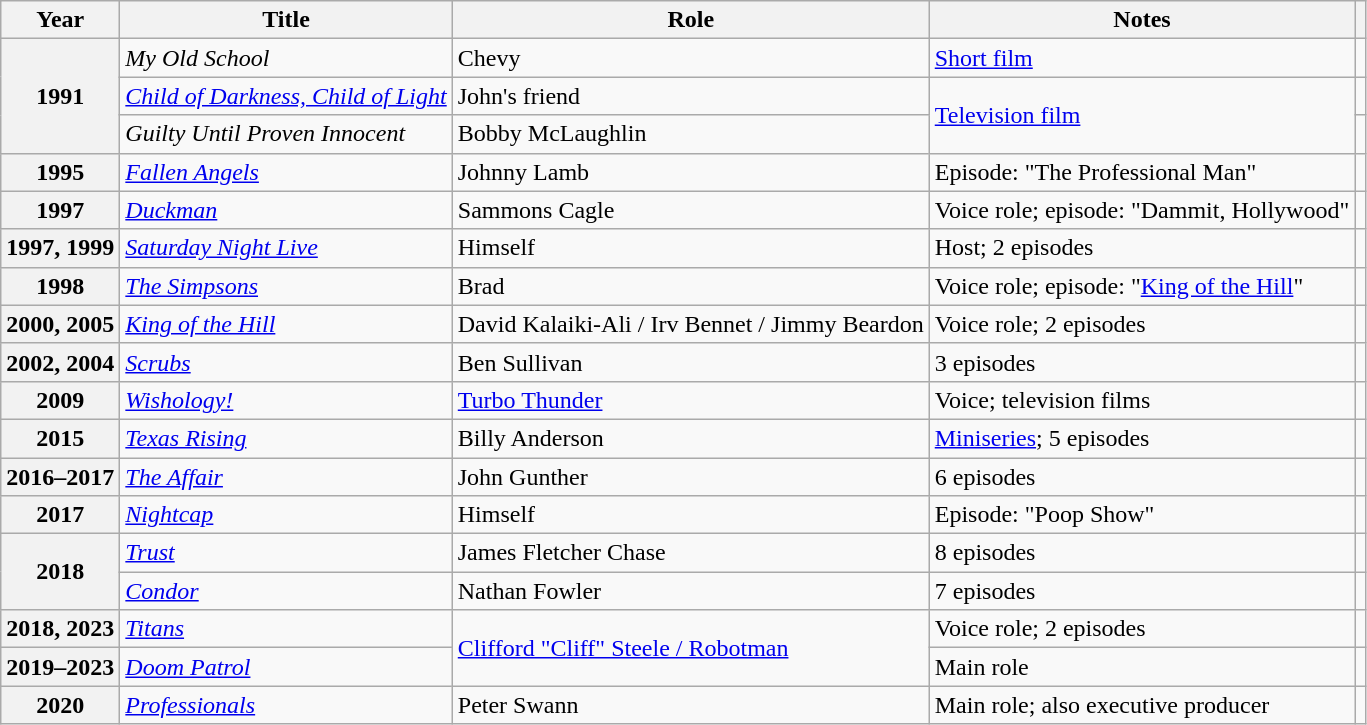<table class="wikitable plainrowheaders sortable sticky-header" style="margin-right: 0;">
<tr>
<th scope="col">Year</th>
<th scope="col">Title</th>
<th scope="col">Role</th>
<th scope="col" class="unsortable">Notes</th>
<th scope="col" class="unsortable"></th>
</tr>
<tr>
<th rowspan="3" scope="row">1991</th>
<td><em>My Old School</em></td>
<td>Chevy</td>
<td><a href='#'>Short film</a></td>
<td style="text-align: center;"></td>
</tr>
<tr>
<td><em><a href='#'>Child of Darkness, Child of Light</a></em></td>
<td>John's friend</td>
<td rowspan="2"><a href='#'>Television film</a></td>
<td style="text-align: center;"></td>
</tr>
<tr>
<td><em>Guilty Until Proven Innocent</em></td>
<td>Bobby McLaughlin</td>
<td style="text-align: center;"></td>
</tr>
<tr>
<th scope="row">1995</th>
<td><em><a href='#'>Fallen Angels</a></em></td>
<td>Johnny Lamb</td>
<td>Episode: "The Professional Man"</td>
<td style="text-align: center;"></td>
</tr>
<tr>
<th scope="row">1997</th>
<td><em><a href='#'>Duckman</a></em></td>
<td>Sammons Cagle</td>
<td>Voice role; episode: "Dammit, Hollywood"</td>
<td style="text-align: center;"></td>
</tr>
<tr>
<th scope="row">1997, 1999</th>
<td><em><a href='#'>Saturday Night Live</a></em></td>
<td>Himself</td>
<td>Host; 2 episodes</td>
<td style="text-align: center;"></td>
</tr>
<tr>
<th scope="row">1998</th>
<td data-sort-value="Simpsons, The"><em><a href='#'>The Simpsons</a></em></td>
<td>Brad</td>
<td>Voice role; episode: "<a href='#'>King of the Hill</a>"</td>
<td style="text-align: center;"></td>
</tr>
<tr>
<th scope="row">2000, 2005</th>
<td><em><a href='#'>King of the Hill</a></em></td>
<td>David Kalaiki-Ali / Irv Bennet / Jimmy Beardon</td>
<td>Voice role; 2 episodes</td>
<td style="text-align: center;"></td>
</tr>
<tr>
<th scope="row">2002, 2004</th>
<td><em><a href='#'>Scrubs</a></em></td>
<td>Ben Sullivan</td>
<td>3 episodes</td>
<td style="text-align: center;"></td>
</tr>
<tr>
<th scope="row">2009</th>
<td><em><a href='#'>Wishology!</a></em></td>
<td><a href='#'>Turbo Thunder</a></td>
<td>Voice; television films</td>
<td style="text-align: center;"></td>
</tr>
<tr>
<th scope="row">2015</th>
<td><em><a href='#'>Texas Rising</a></em></td>
<td>Billy Anderson</td>
<td><a href='#'>Miniseries</a>; 5 episodes</td>
<td style="text-align: center;"></td>
</tr>
<tr>
<th scope="row">2016–2017</th>
<td data-sort-value="Affair, The"><em><a href='#'>The Affair</a></em></td>
<td>John Gunther</td>
<td>6 episodes</td>
<td style="text-align: center;"></td>
</tr>
<tr>
<th scope="row">2017</th>
<td><em><a href='#'>Nightcap</a></em></td>
<td>Himself</td>
<td>Episode: "Poop Show"</td>
<td style="text-align: center;"></td>
</tr>
<tr>
<th rowspan="2" scope="row">2018</th>
<td><em><a href='#'>Trust</a></em></td>
<td>James Fletcher Chase</td>
<td>8 episodes</td>
<td style="text-align: center;"></td>
</tr>
<tr>
<td><em><a href='#'>Condor</a></em></td>
<td>Nathan Fowler</td>
<td>7 episodes</td>
<td style="text-align: center;"></td>
</tr>
<tr>
<th scope="row">2018, 2023</th>
<td><em><a href='#'>Titans</a></em></td>
<td rowspan="2"><a href='#'>Clifford "Cliff" Steele / Robotman</a></td>
<td>Voice role; 2 episodes</td>
<td style="text-align: center;"></td>
</tr>
<tr>
<th scope="row">2019–2023</th>
<td><em><a href='#'>Doom Patrol</a></em></td>
<td>Main role</td>
<td style="text-align: center;"></td>
</tr>
<tr>
<th scope="row">2020</th>
<td><em><a href='#'>Professionals</a></em></td>
<td>Peter Swann</td>
<td>Main role; also executive producer</td>
<td style="text-align: center;"></td>
</tr>
</table>
